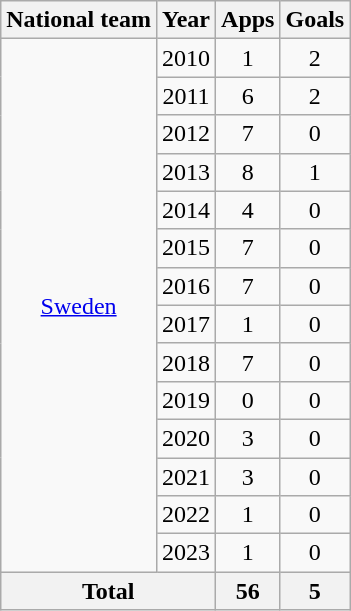<table class=wikitable style="text-align: center">
<tr>
<th>National team</th>
<th>Year</th>
<th>Apps</th>
<th>Goals</th>
</tr>
<tr>
<td rowspan="14"><a href='#'>Sweden</a></td>
<td>2010</td>
<td>1</td>
<td>2</td>
</tr>
<tr>
<td>2011</td>
<td>6</td>
<td>2</td>
</tr>
<tr>
<td>2012</td>
<td>7</td>
<td>0</td>
</tr>
<tr>
<td>2013</td>
<td>8</td>
<td>1</td>
</tr>
<tr>
<td>2014</td>
<td>4</td>
<td>0</td>
</tr>
<tr>
<td>2015</td>
<td>7</td>
<td>0</td>
</tr>
<tr>
<td>2016</td>
<td>7</td>
<td>0</td>
</tr>
<tr>
<td>2017</td>
<td>1</td>
<td>0</td>
</tr>
<tr>
<td>2018</td>
<td>7</td>
<td>0</td>
</tr>
<tr>
<td>2019</td>
<td>0</td>
<td>0</td>
</tr>
<tr>
<td>2020</td>
<td>3</td>
<td>0</td>
</tr>
<tr>
<td>2021</td>
<td>3</td>
<td>0</td>
</tr>
<tr>
<td>2022</td>
<td>1</td>
<td>0</td>
</tr>
<tr>
<td>2023</td>
<td>1</td>
<td>0</td>
</tr>
<tr>
<th colspan="2">Total</th>
<th>56</th>
<th>5</th>
</tr>
</table>
